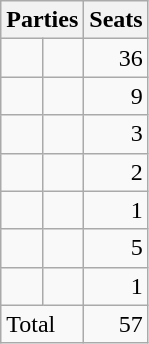<table class="wikitable" style="text-align:left;">
<tr>
<th colspan="2" style="text-align:left;">Parties</th>
<th>Seats</th>
</tr>
<tr>
<td></td>
<td></td>
<td style="text-align:right;">36</td>
</tr>
<tr>
<td></td>
<td></td>
<td style="text-align:right;">9</td>
</tr>
<tr>
<td></td>
<td></td>
<td style="text-align:right;">3</td>
</tr>
<tr>
<td></td>
<td></td>
<td style="text-align:right;">2</td>
</tr>
<tr>
<td></td>
<td></td>
<td style="text-align:right;">1</td>
</tr>
<tr>
<td></td>
<td></td>
<td style="text-align:right;">5</td>
</tr>
<tr>
<td></td>
<td></td>
<td style="text-align:right;">1</td>
</tr>
<tr>
<td colspan="2" style="text-align:left;">Total</td>
<td style="text-align:right;">57</td>
</tr>
</table>
